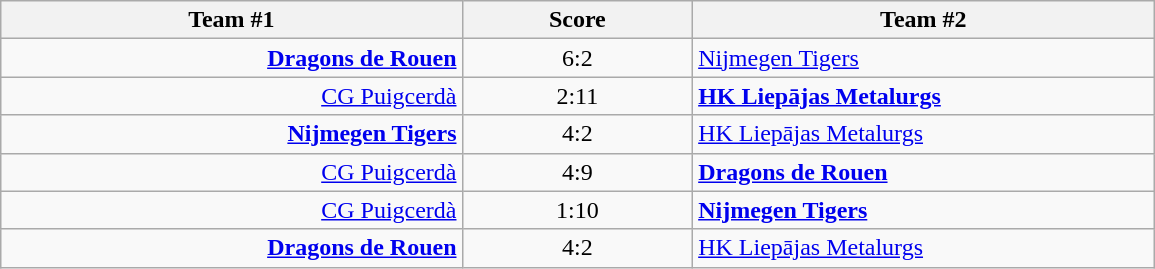<table class="wikitable" style="text-align: center;">
<tr>
<th width=22%>Team #1</th>
<th width=11%>Score</th>
<th width=22%>Team #2</th>
</tr>
<tr>
<td style="text-align: right;"><strong><a href='#'>Dragons de Rouen</a></strong> </td>
<td>6:2</td>
<td style="text-align: left;"> <a href='#'>Nijmegen Tigers</a></td>
</tr>
<tr>
<td style="text-align: right;"><a href='#'>CG Puigcerdà</a> </td>
<td>2:11</td>
<td style="text-align: left;"> <strong><a href='#'>HK Liepājas Metalurgs</a></strong></td>
</tr>
<tr>
<td style="text-align: right;"><strong><a href='#'>Nijmegen Tigers</a></strong> </td>
<td>4:2</td>
<td style="text-align: left;"> <a href='#'>HK Liepājas Metalurgs</a></td>
</tr>
<tr>
<td style="text-align: right;"><a href='#'>CG Puigcerdà</a> </td>
<td>4:9</td>
<td style="text-align: left;"> <strong><a href='#'>Dragons de Rouen</a></strong></td>
</tr>
<tr>
<td style="text-align: right;"><a href='#'>CG Puigcerdà</a> </td>
<td>1:10</td>
<td style="text-align: left;"> <strong><a href='#'>Nijmegen Tigers</a></strong></td>
</tr>
<tr>
<td style="text-align: right;"><strong><a href='#'>Dragons de Rouen</a></strong> </td>
<td>4:2</td>
<td style="text-align: left;"> <a href='#'>HK Liepājas Metalurgs</a></td>
</tr>
</table>
